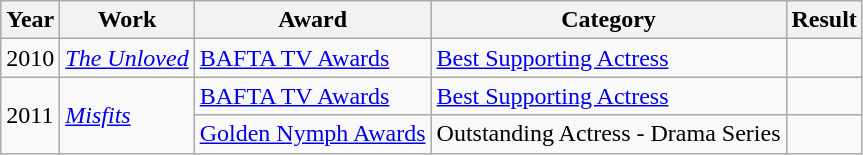<table class="wikitable">
<tr>
<th>Year</th>
<th>Work</th>
<th>Award</th>
<th>Category</th>
<th>Result</th>
</tr>
<tr>
<td>2010</td>
<td><em><a href='#'>The Unloved</a></em></td>
<td><a href='#'>BAFTA TV Awards</a></td>
<td><a href='#'>Best Supporting Actress</a></td>
<td></td>
</tr>
<tr>
<td rowspan="2">2011</td>
<td rowspan="2"><em><a href='#'>Misfits</a></em></td>
<td><a href='#'>BAFTA TV Awards</a></td>
<td><a href='#'>Best Supporting Actress</a></td>
<td></td>
</tr>
<tr>
<td><a href='#'>Golden Nymph Awards</a></td>
<td>Outstanding Actress - Drama Series</td>
<td></td>
</tr>
</table>
